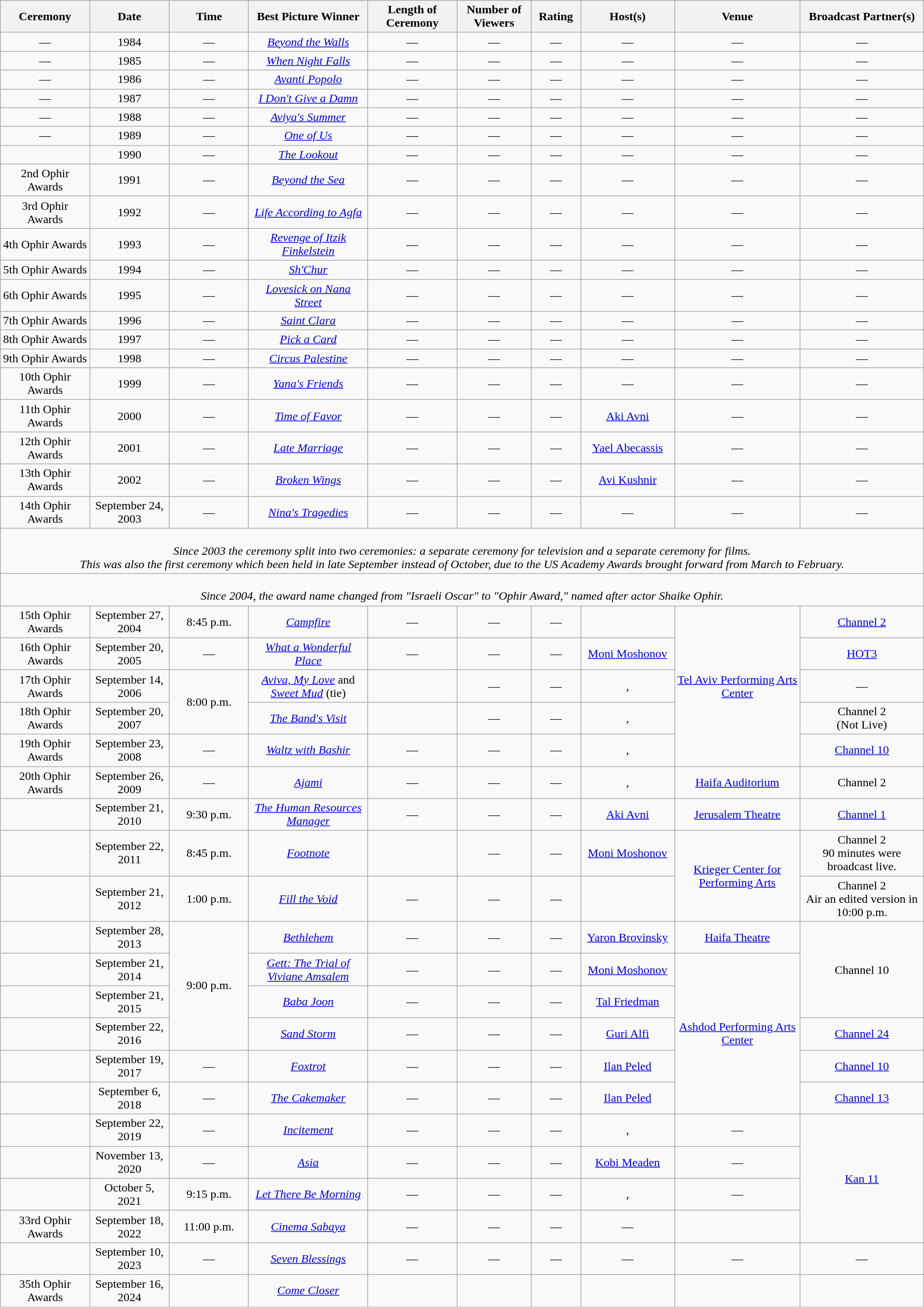<table class="sortable wikitable" style="text-align: center">
<tr>
<th data-sort-type="number" style="width:180px;">Ceremony</th>
<th style="width:150px;">Date</th>
<th style="width:150px;">Time</th>
<th style="width:280px;">Best Picture Winner</th>
<th style="width:180px;">Length of Ceremony</th>
<th style="width:150px;">Number of Viewers</th>
<th style="width:080px;">Rating</th>
<th style="width:200px;">Host(s)</th>
<th style="width:300px;">Venue</th>
<th style="width:300px;">Broadcast Partner(s)</th>
</tr>
<tr>
<td>—</td>
<td>1984</td>
<td>—</td>
<td><em><a href='#'>Beyond the Walls</a></em></td>
<td>—</td>
<td>—</td>
<td>—</td>
<td>—</td>
<td>—</td>
<td>—</td>
</tr>
<tr>
<td>—</td>
<td>1985</td>
<td>—</td>
<td><em><a href='#'>When Night Falls</a></em></td>
<td>—</td>
<td>—</td>
<td>—</td>
<td>—</td>
<td>—</td>
<td>—</td>
</tr>
<tr>
<td>—</td>
<td>1986</td>
<td>—</td>
<td><em><a href='#'>Avanti Popolo</a></em></td>
<td>—</td>
<td>—</td>
<td>—</td>
<td>—</td>
<td>—</td>
<td>—</td>
</tr>
<tr>
<td>—</td>
<td>1987</td>
<td>—</td>
<td><em><a href='#'>I Don't Give a Damn</a></em></td>
<td>—</td>
<td>—</td>
<td>—</td>
<td>—</td>
<td>—</td>
<td>—</td>
</tr>
<tr>
<td>—</td>
<td>1988</td>
<td>—</td>
<td><em><a href='#'>Aviya's Summer</a></em></td>
<td>—</td>
<td>—</td>
<td>—</td>
<td>—</td>
<td>—</td>
<td>—</td>
</tr>
<tr>
<td>—</td>
<td>1989</td>
<td>—</td>
<td><em><a href='#'>One of Us</a></em></td>
<td>—</td>
<td>—</td>
<td>—</td>
<td>—</td>
<td>—</td>
<td>—</td>
</tr>
<tr>
<td></td>
<td>1990</td>
<td>—</td>
<td><em><a href='#'>The Lookout</a></em></td>
<td>—</td>
<td>—</td>
<td>—</td>
<td>—</td>
<td>—</td>
<td>—</td>
</tr>
<tr>
<td>2nd Ophir Awards</td>
<td>1991</td>
<td>—</td>
<td><em><a href='#'>Beyond the Sea</a></em></td>
<td>—</td>
<td>—</td>
<td>—</td>
<td>—</td>
<td>—</td>
<td>—</td>
</tr>
<tr>
<td>3rd Ophir Awards</td>
<td>1992</td>
<td>—</td>
<td><em><a href='#'>Life According to Agfa</a></em></td>
<td>—</td>
<td>—</td>
<td>—</td>
<td>—</td>
<td>—</td>
<td>—</td>
</tr>
<tr>
<td>4th Ophir Awards</td>
<td>1993</td>
<td>—</td>
<td><em><a href='#'>Revenge of Itzik Finkelstein</a></em></td>
<td>—</td>
<td>—</td>
<td>—</td>
<td>—</td>
<td>—</td>
<td>—</td>
</tr>
<tr>
<td>5th Ophir Awards</td>
<td>1994</td>
<td>—</td>
<td><em><a href='#'>Sh'Chur</a></em></td>
<td>—</td>
<td>—</td>
<td>—</td>
<td>—</td>
<td>—</td>
<td>—</td>
</tr>
<tr>
<td>6th Ophir Awards</td>
<td>1995</td>
<td>—</td>
<td><em><a href='#'>Lovesick on Nana Street</a></em></td>
<td>—</td>
<td>—</td>
<td>—</td>
<td>—</td>
<td>—</td>
<td>—</td>
</tr>
<tr>
<td>7th Ophir Awards</td>
<td>1996</td>
<td>—</td>
<td><em><a href='#'>Saint Clara</a></em></td>
<td>—</td>
<td>—</td>
<td>—</td>
<td>—</td>
<td>—</td>
<td>—</td>
</tr>
<tr>
<td>8th Ophir Awards</td>
<td>1997</td>
<td>—</td>
<td><em><a href='#'>Pick a Card</a></em></td>
<td>—</td>
<td>—</td>
<td>—</td>
<td>—</td>
<td>—</td>
<td>—</td>
</tr>
<tr>
<td>9th Ophir Awards</td>
<td>1998</td>
<td>—</td>
<td><em><a href='#'>Circus Palestine</a></em></td>
<td>—</td>
<td>—</td>
<td>—</td>
<td>—</td>
<td>—</td>
<td>—</td>
</tr>
<tr>
<td>10th Ophir Awards</td>
<td>1999</td>
<td>—</td>
<td><em><a href='#'>Yana's Friends</a></em></td>
<td>—</td>
<td>—</td>
<td>—</td>
<td>—</td>
<td>—</td>
<td>—</td>
</tr>
<tr>
<td>11th Ophir Awards</td>
<td>2000</td>
<td>—</td>
<td><em><a href='#'>Time of Favor</a></em></td>
<td>—</td>
<td>—</td>
<td>—</td>
<td><a href='#'>Aki Avni</a></td>
<td>—</td>
<td>—</td>
</tr>
<tr>
<td>12th Ophir Awards</td>
<td>2001</td>
<td>—</td>
<td><em><a href='#'>Late Marriage</a></em></td>
<td>—</td>
<td>—</td>
<td>—</td>
<td><a href='#'>Yael Abecassis</a></td>
<td>—</td>
<td>—</td>
</tr>
<tr>
<td>13th Ophir Awards</td>
<td>2002</td>
<td>—</td>
<td><em><a href='#'>Broken Wings</a></em></td>
<td>—</td>
<td>—</td>
<td>—</td>
<td><a href='#'>Avi Kushnir</a></td>
<td>—</td>
<td>—</td>
</tr>
<tr>
<td>14th Ophir Awards</td>
<td>September 24, 2003</td>
<td>—</td>
<td><em><a href='#'>Nina's Tragedies</a></em></td>
<td>—</td>
<td>—</td>
<td>—</td>
<td>—</td>
<td>—</td>
<td>—</td>
</tr>
<tr>
<td colspan="10" style="text-align: center;"><br><em>Since 2003 the ceremony split into two ceremonies: a separate ceremony for television and a separate ceremony for films.<br>This was also the first ceremony which been held in late September instead of October, due to the US Academy Awards brought forward from March to February.</em></td>
</tr>
<tr>
<td colspan="10" style="text-align: center;"><br><em>Since 2004, the award name changed from "Israeli Oscar" to "Ophir Award," named after actor Shaike Ophir.</em></td>
</tr>
<tr>
<td>15th Ophir Awards</td>
<td>September 27, 2004</td>
<td>8:45 p.m.</td>
<td><em><a href='#'>Campfire</a></em></td>
<td>—</td>
<td>—</td>
<td>—</td>
<td></td>
<td rowspan="5"><a href='#'>Tel Aviv Performing Arts Center</a></td>
<td><a href='#'>Channel 2</a></td>
</tr>
<tr>
<td>16th Ophir Awards</td>
<td>September 20, 2005</td>
<td>—</td>
<td><em><a href='#'>What a Wonderful Place</a></em></td>
<td>—</td>
<td>—</td>
<td>—</td>
<td><a href='#'>Moni Moshonov</a></td>
<td><a href='#'>HOT3</a></td>
</tr>
<tr>
<td>17th Ophir Awards</td>
<td>September 14, 2006</td>
<td rowspan="2">8:00 p.m.</td>
<td><em><a href='#'>Aviva, My Love</a></em> and <em><a href='#'>Sweet Mud</a></em> (tie)</td>
<td></td>
<td>—</td>
<td>—</td>
<td>, </td>
<td>—</td>
</tr>
<tr>
<td>18th Ophir Awards</td>
<td>September 20, 2007</td>
<td><em><a href='#'>The Band's Visit</a></em></td>
<td></td>
<td>—</td>
<td>—</td>
<td>, </td>
<td>Channel 2<br>(Not Live)</td>
</tr>
<tr>
<td>19th Ophir Awards</td>
<td>September 23, 2008</td>
<td>—</td>
<td><em><a href='#'>Waltz with Bashir</a></em></td>
<td>—</td>
<td>—</td>
<td>—</td>
<td>,   </td>
<td><a href='#'>Channel 10</a></td>
</tr>
<tr>
<td>20th Ophir Awards</td>
<td>September 26, 2009</td>
<td>—</td>
<td><em><a href='#'>Ajami</a></em></td>
<td>—</td>
<td>—</td>
<td>—</td>
<td>, </td>
<td><a href='#'>Haifa Auditorium</a></td>
<td>Channel 2</td>
</tr>
<tr>
<td></td>
<td>September 21, 2010</td>
<td>9:30 p.m.</td>
<td><em><a href='#'>The Human Resources Manager</a></em></td>
<td>—</td>
<td>—</td>
<td>—</td>
<td><a href='#'>Aki Avni</a></td>
<td><a href='#'>Jerusalem Theatre</a></td>
<td><a href='#'>Channel 1</a></td>
</tr>
<tr>
<td></td>
<td>September 22, 2011</td>
<td>8:45 p.m.</td>
<td><em><a href='#'>Footnote</a></em></td>
<td></td>
<td>—</td>
<td>—</td>
<td><a href='#'>Moni Moshonov</a></td>
<td rowspan="2"><a href='#'>Krieger Center for Performing Arts</a></td>
<td>Channel 2<br>90 minutes were broadcast live.</td>
</tr>
<tr>
<td></td>
<td>September 21, 2012</td>
<td>1:00 p.m.</td>
<td><em><a href='#'>Fill the Void</a></em></td>
<td>—</td>
<td>—</td>
<td>—</td>
<td></td>
<td>Channel 2<br>Air an edited version in 10:00 p.m.</td>
</tr>
<tr>
<td></td>
<td>September 28, 2013</td>
<td rowspan="4">9:00 p.m.</td>
<td><em><a href='#'>Bethlehem</a></em></td>
<td>—</td>
<td>—</td>
<td>—</td>
<td><a href='#'>Yaron Brovinsky</a></td>
<td><a href='#'>Haifa Theatre</a></td>
<td rowspan="3">Channel 10</td>
</tr>
<tr>
<td></td>
<td>September 21, 2014</td>
<td><em><a href='#'>Gett: The Trial of Viviane Amsalem</a></em></td>
<td>—</td>
<td>—</td>
<td>—</td>
<td><a href='#'>Moni Moshonov</a></td>
<td rowspan="5"><a href='#'>Ashdod Performing Arts Center</a></td>
</tr>
<tr>
<td></td>
<td>September 21, 2015</td>
<td><em><a href='#'>Baba Joon</a></em></td>
<td>—</td>
<td>—</td>
<td>—</td>
<td><a href='#'>Tal Friedman</a></td>
</tr>
<tr>
<td></td>
<td>September 22, 2016</td>
<td><em><a href='#'>Sand Storm</a></em></td>
<td>—</td>
<td>—</td>
<td>—</td>
<td><a href='#'>Guri Alfi</a></td>
<td><a href='#'>Channel 24</a></td>
</tr>
<tr>
<td></td>
<td>September 19, 2017</td>
<td>—</td>
<td><em><a href='#'>Foxtrot</a></em></td>
<td>—</td>
<td>—</td>
<td>—</td>
<td><a href='#'>Ilan Peled</a></td>
<td><a href='#'>Channel 10</a></td>
</tr>
<tr>
<td></td>
<td>September 6, 2018</td>
<td>—</td>
<td><em><a href='#'>The Cakemaker</a></em></td>
<td>—</td>
<td>—</td>
<td>—</td>
<td><a href='#'>Ilan Peled</a></td>
<td><a href='#'>Channel 13</a></td>
</tr>
<tr>
<td></td>
<td>September 22, 2019</td>
<td>—</td>
<td><em><a href='#'>Incitement</a></em></td>
<td>—</td>
<td>—</td>
<td>—</td>
<td>, </td>
<td>—</td>
<td rowspan="4"><a href='#'>Kan 11</a></td>
</tr>
<tr>
<td></td>
<td>November 13, 2020</td>
<td>—</td>
<td><em><a href='#'>Asia</a></em></td>
<td>—</td>
<td>—</td>
<td>—</td>
<td><a href='#'>Kobi Meaden</a></td>
<td>—</td>
</tr>
<tr>
<td></td>
<td>October 5, 2021</td>
<td>9:15 p.m.</td>
<td><em><a href='#'>Let There Be Morning</a></em></td>
<td>—</td>
<td>—</td>
<td>—</td>
<td>, </td>
<td>—</td>
</tr>
<tr>
<td>33rd Ophir Awards</td>
<td>September 18, 2022</td>
<td>11:00 p.m.</td>
<td><em><a href='#'>Cinema Sabaya</a></em></td>
<td>—</td>
<td>—</td>
<td>—</td>
<td>—</td>
<td></td>
</tr>
<tr>
<td></td>
<td>September 10, 2023</td>
<td>—</td>
<td><em><a href='#'>Seven Blessings</a></em></td>
<td>—</td>
<td>—</td>
<td>—</td>
<td>—</td>
<td>—</td>
<td>—</td>
</tr>
<tr>
<td>35th Ophir Awards</td>
<td>September 16, 2024</td>
<td></td>
<td><a href='#'><em>Come Closer</em></a></td>
<td></td>
<td></td>
<td></td>
<td></td>
<td></td>
<td></td>
</tr>
</table>
